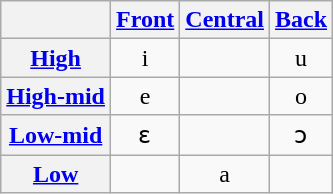<table class="wikitable" style="text-align:center">
<tr>
<th></th>
<th><a href='#'>Front</a></th>
<th><a href='#'>Central</a></th>
<th><a href='#'>Back</a></th>
</tr>
<tr>
<th><a href='#'>High</a></th>
<td>i</td>
<td></td>
<td>u</td>
</tr>
<tr>
<th><a href='#'>High-mid</a></th>
<td>e</td>
<td></td>
<td>o</td>
</tr>
<tr>
<th><a href='#'>Low-mid</a></th>
<td>ɛ</td>
<td></td>
<td>ɔ</td>
</tr>
<tr>
<th><a href='#'>Low</a></th>
<td></td>
<td>a</td>
<td></td>
</tr>
</table>
